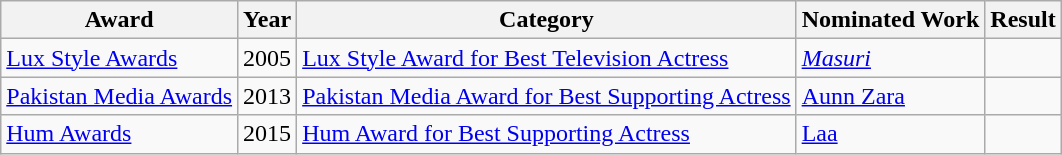<table class="wikitable">
<tr>
<th>Award</th>
<th>Year</th>
<th>Category</th>
<th>Nominated Work</th>
<th>Result</th>
</tr>
<tr>
<td><a href='#'>Lux Style Awards</a></td>
<td>2005</td>
<td><a href='#'>Lux Style Award for Best Television Actress</a></td>
<td><a href='#'><em>Masuri</em></a></td>
<td></td>
</tr>
<tr>
<td><a href='#'>Pakistan Media Awards</a></td>
<td>2013</td>
<td><a href='#'>Pakistan Media Award for Best Supporting Actress</a></td>
<td><a href='#'>Aunn Zara</a></td>
<td></td>
</tr>
<tr>
<td><a href='#'>Hum Awards</a></td>
<td>2015</td>
<td><a href='#'>Hum Award for Best Supporting Actress</a></td>
<td><a href='#'>Laa</a></td>
<td></td>
</tr>
</table>
